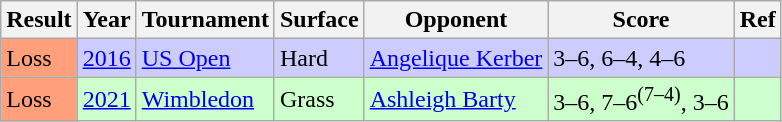<table class="sortable wikitable">
<tr>
<th>Result</th>
<th>Year</th>
<th>Tournament</th>
<th>Surface</th>
<th>Opponent</th>
<th class=unsortable>Score</th>
<th>Ref</th>
</tr>
<tr bgcolor=CCCCFF>
<td bgcolor=ffa07a>Loss</td>
<td><a href='#'>2016</a></td>
<td><a href='#'>US Open</a></td>
<td>Hard</td>
<td> <a href='#'>Angelique Kerber</a></td>
<td>3–6, 6–4, 4–6</td>
<td></td>
</tr>
<tr bgcolor=CCFFCC>
<td bgcolor=ffa07a>Loss</td>
<td><a href='#'>2021</a></td>
<td><a href='#'>Wimbledon</a></td>
<td>Grass</td>
<td> <a href='#'>Ashleigh Barty</a></td>
<td>3–6, 7–6<sup>(7–4)</sup>, 3–6</td>
<td></td>
</tr>
</table>
